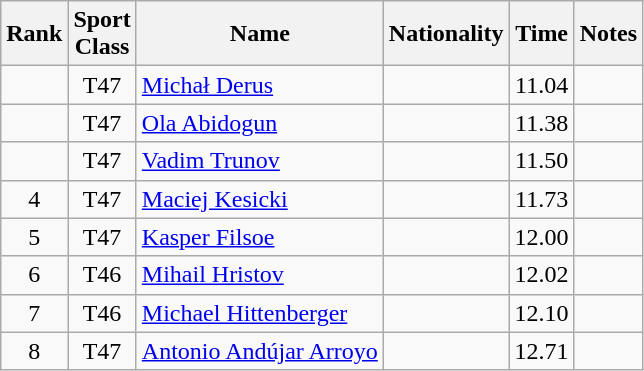<table class="wikitable sortable" style="text-align:center">
<tr>
<th>Rank</th>
<th>Sport<br>Class</th>
<th>Name</th>
<th>Nationality</th>
<th>Time</th>
<th>Notes</th>
</tr>
<tr>
<td></td>
<td>T47</td>
<td align=left><a href='#'>Michał Derus</a></td>
<td align=left></td>
<td>11.04</td>
<td></td>
</tr>
<tr>
<td></td>
<td>T47</td>
<td align=left><a href='#'>Ola Abidogun</a></td>
<td align=left></td>
<td>11.38</td>
<td></td>
</tr>
<tr>
<td></td>
<td>T47</td>
<td align=left><a href='#'>Vadim Trunov</a></td>
<td align=left></td>
<td>11.50</td>
<td></td>
</tr>
<tr>
<td>4</td>
<td>T47</td>
<td align=left><a href='#'>Maciej Kesicki</a></td>
<td align=left></td>
<td>11.73</td>
<td></td>
</tr>
<tr>
<td>5</td>
<td>T47</td>
<td align=left><a href='#'>Kasper Filsoe</a></td>
<td align=left></td>
<td>12.00</td>
<td></td>
</tr>
<tr>
<td>6</td>
<td>T46</td>
<td align=left><a href='#'>Mihail Hristov</a></td>
<td align=left></td>
<td>12.02</td>
<td></td>
</tr>
<tr>
<td>7</td>
<td>T46</td>
<td align=left><a href='#'>Michael Hittenberger</a></td>
<td align=left></td>
<td>12.10</td>
<td></td>
</tr>
<tr>
<td>8</td>
<td>T47</td>
<td align=left><a href='#'>Antonio Andújar Arroyo</a></td>
<td align=left></td>
<td>12.71</td>
<td></td>
</tr>
</table>
